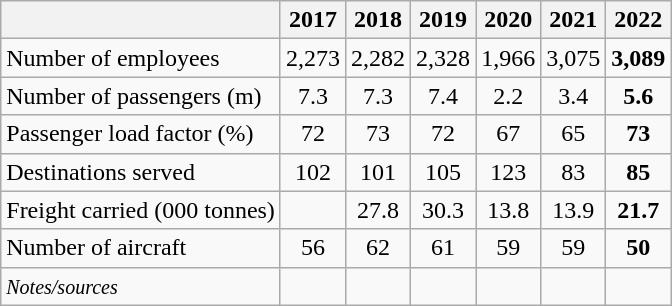<table class="wikitable" style="text-align:center;">
<tr>
<th></th>
<th>2017</th>
<th>2018</th>
<th>2019</th>
<th>2020</th>
<th>2021</th>
<th>2022</th>
</tr>
<tr>
<td style="text-align:left;">Number of employees</td>
<td>2,273</td>
<td>2,282</td>
<td>2,328</td>
<td>1,966</td>
<td>3,075</td>
<td><strong>3,089</strong></td>
</tr>
<tr>
<td style="text-align:left;">Number of passengers (m)</td>
<td>7.3</td>
<td>7.3</td>
<td>7.4</td>
<td>2.2</td>
<td>3.4</td>
<td><strong>5.6</strong></td>
</tr>
<tr>
<td style="text-align:left;">Passenger load factor (%)</td>
<td>72</td>
<td>73</td>
<td>72</td>
<td>67</td>
<td>65</td>
<td><strong>73</strong></td>
</tr>
<tr>
<td style="text-align:left;">Destinations served</td>
<td>102</td>
<td>101</td>
<td>105</td>
<td>123</td>
<td>83</td>
<td><strong>85</strong></td>
</tr>
<tr>
<td style="text-align:left;">Freight carried (000 tonnes)</td>
<td></td>
<td>27.8</td>
<td>30.3</td>
<td>13.8</td>
<td>13.9</td>
<td><strong>21.7</strong></td>
</tr>
<tr>
<td style="text-align:left;">Number of aircraft</td>
<td>56</td>
<td>62</td>
<td>61</td>
<td>59</td>
<td>59</td>
<td><strong>50</strong></td>
</tr>
<tr>
<td style="text-align:left;"><small><em>Notes/sources</em></small></td>
<td></td>
<td></td>
<td></td>
<td></td>
<td></td>
<td></td>
</tr>
</table>
